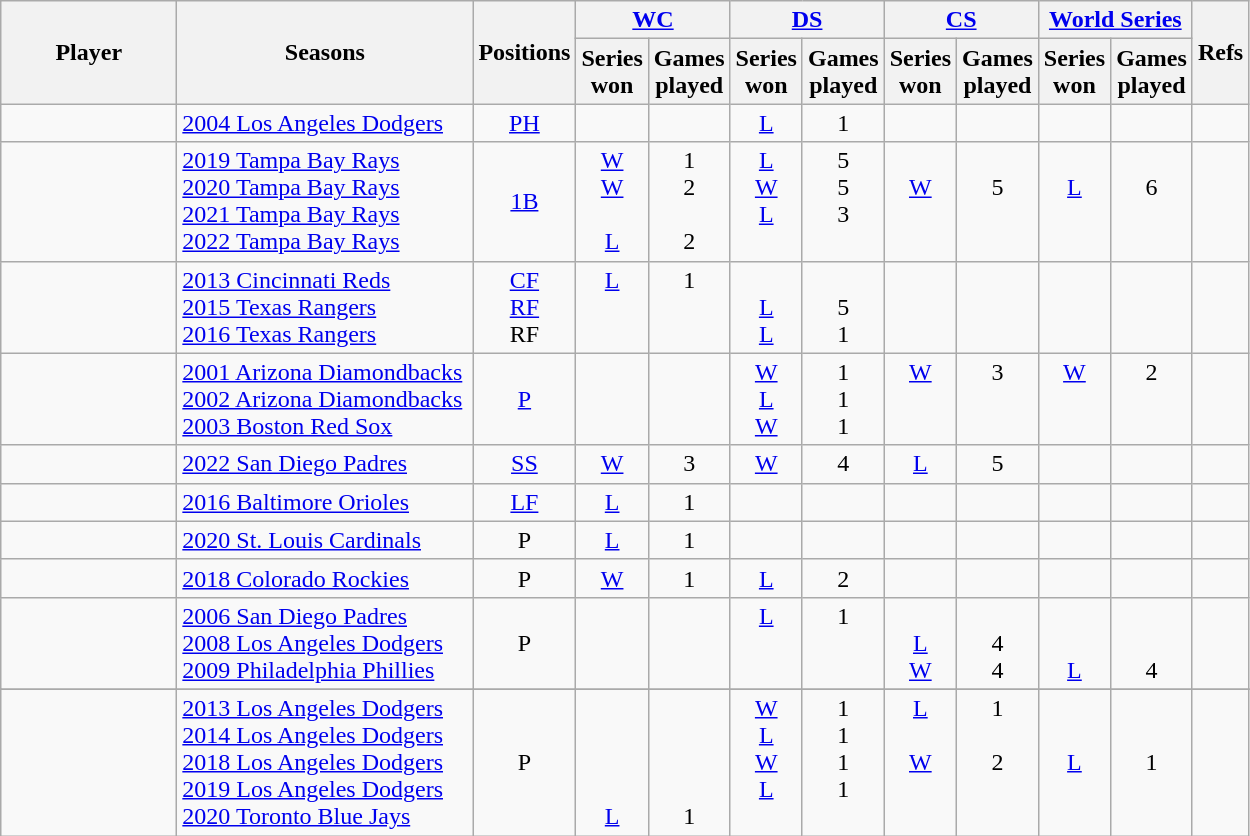<table class="wikitable sortable plainrowheaders" style="text-align:center">
<tr>
<th scope="col" rowspan=2 width=110>Player</th>
<th scope="col" rowspan=2 width=190>Seasons</th>
<th scope="col" rowspan=2 class="unsortable">Positions</th>
<th scope="colgroup" colspan=2 class="unsortable"><a href='#'>WC</a></th>
<th scope="colgroup" colspan=2 class="unsortable"><a href='#'>DS</a></th>
<th scope="colgroup" colspan=2 class="unsortable"><a href='#'>CS</a></th>
<th scope="colgroup" colspan=2 class="unsortable"><a href='#'>World Series</a></th>
<th scope="col" rowspan=2 class="unsortable">Refs</th>
</tr>
<tr>
<th scope="col" class="unsortable">Series<br>won</th>
<th scope="col" class="unsortable">Games<br>played</th>
<th scope="col" class="unsortable">Series<br>won</th>
<th scope="col" class="unsortable">Games<br>played</th>
<th scope="col" class="unsortable">Series<br>won</th>
<th scope="col" class="unsortable">Games<br>played</th>
<th scope="col" class="unsortable">Series<br>won</th>
<th scope="col" class="unsortable">Games<br>played</th>
</tr>
<tr>
<td></td>
<td align=left style="white-space:nowrap;"><a href='#'>2004 Los Angeles Dodgers</a></td>
<td><a href='#'>PH</a></td>
<td></td>
<td></td>
<td><a href='#'>L</a></td>
<td>1</td>
<td></td>
<td></td>
<td></td>
<td></td>
<td></td>
</tr>
<tr>
<td></td>
<td align=left style="white-space:nowrap;"><a href='#'>2019 Tampa Bay Rays</a><br><a href='#'>2020 Tampa Bay Rays</a><br><a href='#'>2021 Tampa Bay Rays</a><br><a href='#'>2022 Tampa Bay Rays</a></td>
<td><a href='#'>1B</a></td>
<td><a href='#'>W</a><br><a href='#'>W</a><br> <br><a href='#'>L</a></td>
<td>1<br>2<br> <br>2</td>
<td><a href='#'>L</a><br><a href='#'>W</a><br><a href='#'>L</a><br> </td>
<td>5<br>5<br>3<br> </td>
<td> <br><a href='#'>W</a><br> <br> </td>
<td> <br>5<br> <br> </td>
<td> <br><a href='#'>L</a><br> <br> </td>
<td> <br>6<br> <br> </td>
<td><br><br><br></td>
</tr>
<tr>
<td></td>
<td align=left style="white-space:nowrap;"><a href='#'>2013 Cincinnati Reds</a><br><a href='#'>2015 Texas Rangers</a><br><a href='#'>2016 Texas Rangers</a></td>
<td><a href='#'>CF</a><br><a href='#'>RF</a><br>RF</td>
<td><a href='#'>L</a><br> <br> </td>
<td>1<br> <br> </td>
<td> <br><a href='#'>L</a><br><a href='#'>L</a></td>
<td> <br>5<br>1</td>
<td></td>
<td></td>
<td></td>
<td></td>
<td><br><br></td>
</tr>
<tr>
<td></td>
<td align=left style="white-space:nowrap;"><a href='#'>2001 Arizona Diamondbacks</a><br><a href='#'>2002 Arizona Diamondbacks</a><br><a href='#'>2003 Boston Red Sox</a></td>
<td><a href='#'>P</a></td>
<td></td>
<td></td>
<td><a href='#'>W</a><br><a href='#'>L</a><br><a href='#'>W</a></td>
<td>1<br>1<br>1</td>
<td><a href='#'>W</a><br> <br> </td>
<td>3<br> <br> </td>
<td><a href='#'>W</a><br> <br> </td>
<td>2<br> <br> </td>
<td><br><br></td>
</tr>
<tr>
<td></td>
<td align=left style="white-space:nowrap;"><a href='#'>2022 San Diego Padres</a></td>
<td><a href='#'>SS</a></td>
<td><a href='#'>W</a></td>
<td>3</td>
<td><a href='#'>W</a></td>
<td>4</td>
<td><a href='#'>L</a></td>
<td>5</td>
<td></td>
<td></td>
<td></td>
</tr>
<tr>
<td></td>
<td align=left style="white-space:nowrap;"><a href='#'>2016 Baltimore Orioles</a></td>
<td><a href='#'>LF</a></td>
<td><a href='#'>L</a></td>
<td>1</td>
<td></td>
<td></td>
<td></td>
<td></td>
<td></td>
<td></td>
<td></td>
</tr>
<tr>
<td></td>
<td align=left style="white-space:nowrap;"><a href='#'>2020 St. Louis Cardinals</a></td>
<td>P</td>
<td><a href='#'>L</a></td>
<td>1</td>
<td></td>
<td></td>
<td></td>
<td></td>
<td></td>
<td></td>
<td></td>
</tr>
<tr>
<td></td>
<td align=left style="white-space:nowrap;"><a href='#'>2018 Colorado Rockies</a></td>
<td>P</td>
<td><a href='#'>W</a></td>
<td>1</td>
<td><a href='#'>L</a></td>
<td>2</td>
<td></td>
<td></td>
<td></td>
<td></td>
<td></td>
</tr>
<tr>
<td></td>
<td align=left style="white-space:nowrap;"><a href='#'>2006 San Diego Padres</a><br><a href='#'>2008 Los Angeles Dodgers</a><br><a href='#'>2009 Philadelphia Phillies</a></td>
<td>P</td>
<td></td>
<td></td>
<td><a href='#'>L</a><br> <br> </td>
<td>1<br> <br> </td>
<td> <br><a href='#'>L</a><br><a href='#'>W</a></td>
<td> <br>4<br>4</td>
<td> <br> <br><a href='#'>L</a></td>
<td> <br> <br>4</td>
<td><br><br></td>
</tr>
<tr>
</tr>
<tr>
<td></td>
<td align=left style="white-space:nowrap;"><a href='#'>2013 Los Angeles Dodgers</a><br><a href='#'>2014 Los Angeles Dodgers</a><br><a href='#'>2018 Los Angeles Dodgers</a><br><a href='#'>2019 Los Angeles Dodgers</a><br><a href='#'>2020 Toronto Blue Jays</a></td>
<td>P</td>
<td> <br> <br> <br> <br><a href='#'>L</a></td>
<td> <br> <br> <br> <br>1</td>
<td><a href='#'>W</a><br><a href='#'>L</a><br><a href='#'>W</a><br><a href='#'>L</a><br> </td>
<td>1<br>1<br>1<br>1<br> </td>
<td><a href='#'>L</a><br> <br><a href='#'>W</a><br> <br> </td>
<td>1<br> <br>2<br> <br> </td>
<td> <br> <br><a href='#'>L</a><br> <br> </td>
<td> <br> <br>1<br> <br> </td>
<td><br><br><br><br></td>
</tr>
</table>
